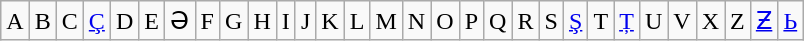<table class="wikitable">
<tr>
<td>A</td>
<td>B</td>
<td>C</td>
<td><a href='#'>Ç</a></td>
<td>D</td>
<td>E</td>
<td>Ə</td>
<td>F</td>
<td>G</td>
<td>H</td>
<td>I</td>
<td>J</td>
<td>K</td>
<td>L</td>
<td>M</td>
<td>N</td>
<td>O</td>
<td>P</td>
<td>Q</td>
<td>R</td>
<td>S</td>
<td><a href='#'>Ş</a></td>
<td>T</td>
<td><a href='#'>Ț</a></td>
<td>U</td>
<td>V</td>
<td>X</td>
<td>Z</td>
<td><a href='#'>Ƶ</a></td>
<td><a href='#'>Ь</a></td>
</tr>
</table>
